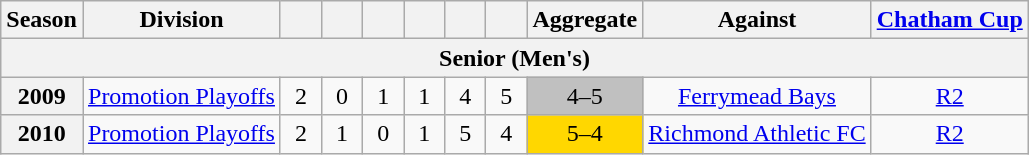<table class="wikitable" style="text-align: center">
<tr>
<th>Season</th>
<th>Division</th>
<th width=20px></th>
<th width=20px></th>
<th width=20px></th>
<th width=20px></th>
<th width=20px></th>
<th width=20px></th>
<th width=60px>Aggregate</th>
<th>Against</th>
<th><a href='#'>Chatham Cup</a></th>
</tr>
<tr>
<th colspan=15>Senior (Men's)</th>
</tr>
<tr>
<th>2009</th>
<td><a href='#'>Promotion Playoffs</a></td>
<td>2</td>
<td>0</td>
<td>1</td>
<td>1</td>
<td>4</td>
<td>5</td>
<td style="background:silver">4–5</td>
<td><a href='#'>Ferrymead Bays</a></td>
<td><a href='#'>R2</a></td>
</tr>
<tr>
<th>2010</th>
<td><a href='#'>Promotion Playoffs</a></td>
<td>2</td>
<td>1</td>
<td>0</td>
<td>1</td>
<td>5</td>
<td>4</td>
<td style="background:gold">5–4</td>
<td><a href='#'>Richmond Athletic FC</a></td>
<td><a href='#'>R2</a></td>
</tr>
</table>
